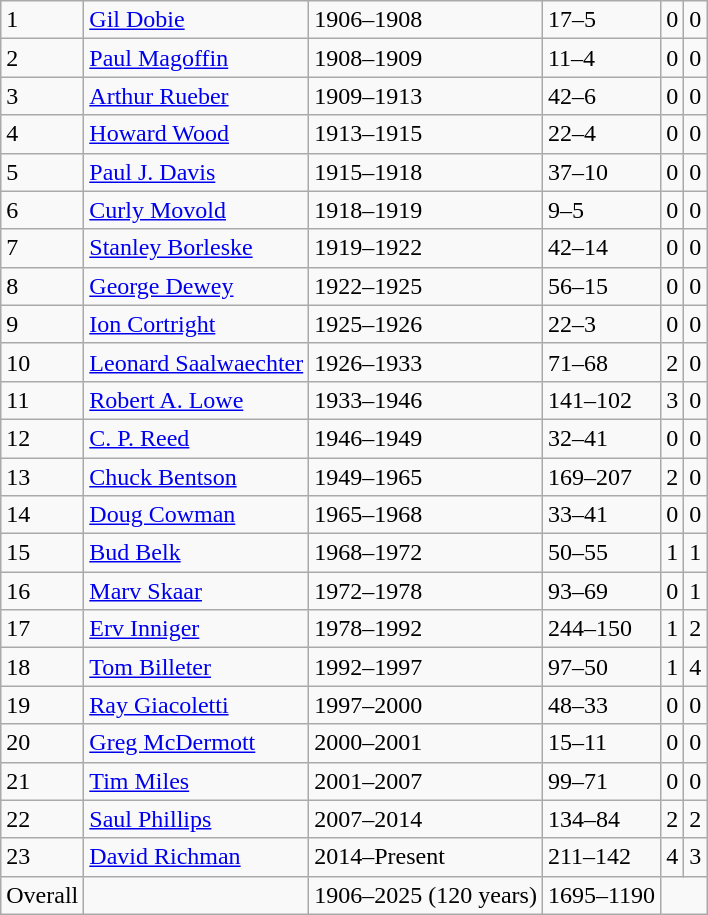<table class=wikitable>
<tr>
<td>1</td>
<td><a href='#'>Gil Dobie</a></td>
<td>1906–1908</td>
<td>17–5</td>
<td>0</td>
<td>0</td>
</tr>
<tr>
<td>2</td>
<td><a href='#'>Paul Magoffin</a></td>
<td>1908–1909</td>
<td>11–4</td>
<td>0</td>
<td>0</td>
</tr>
<tr>
<td>3</td>
<td><a href='#'>Arthur Rueber</a></td>
<td>1909–1913</td>
<td>42–6</td>
<td>0</td>
<td>0</td>
</tr>
<tr>
<td>4</td>
<td><a href='#'>Howard Wood</a></td>
<td>1913–1915</td>
<td>22–4</td>
<td>0</td>
<td>0</td>
</tr>
<tr>
<td>5</td>
<td><a href='#'>Paul J. Davis</a></td>
<td>1915–1918</td>
<td>37–10</td>
<td>0</td>
<td>0</td>
</tr>
<tr>
<td>6</td>
<td><a href='#'>Curly Movold</a></td>
<td>1918–1919</td>
<td>9–5</td>
<td>0</td>
<td>0</td>
</tr>
<tr>
<td>7</td>
<td><a href='#'>Stanley Borleske</a></td>
<td>1919–1922</td>
<td>42–14</td>
<td>0</td>
<td>0</td>
</tr>
<tr>
<td>8</td>
<td><a href='#'>George Dewey</a></td>
<td>1922–1925</td>
<td>56–15</td>
<td>0</td>
<td>0</td>
</tr>
<tr>
<td>9</td>
<td><a href='#'>Ion Cortright</a></td>
<td>1925–1926</td>
<td>22–3</td>
<td>0</td>
<td>0</td>
</tr>
<tr>
<td>10</td>
<td><a href='#'>Leonard Saalwaechter</a></td>
<td>1926–1933</td>
<td>71–68</td>
<td>2</td>
<td>0</td>
</tr>
<tr>
<td>11</td>
<td><a href='#'>Robert A. Lowe</a></td>
<td>1933–1946</td>
<td>141–102</td>
<td>3</td>
<td>0</td>
</tr>
<tr>
<td>12</td>
<td><a href='#'>C. P. Reed</a></td>
<td>1946–1949</td>
<td>32–41</td>
<td>0</td>
<td>0</td>
</tr>
<tr>
<td>13</td>
<td><a href='#'>Chuck Bentson</a></td>
<td>1949–1965</td>
<td>169–207</td>
<td>2</td>
<td>0</td>
</tr>
<tr>
<td>14</td>
<td><a href='#'>Doug Cowman</a></td>
<td>1965–1968</td>
<td>33–41</td>
<td>0</td>
<td>0</td>
</tr>
<tr>
<td>15</td>
<td><a href='#'>Bud Belk</a></td>
<td>1968–1972</td>
<td>50–55</td>
<td>1</td>
<td>1</td>
</tr>
<tr>
<td>16</td>
<td><a href='#'>Marv Skaar</a></td>
<td>1972–1978</td>
<td>93–69</td>
<td>0</td>
<td>1</td>
</tr>
<tr>
<td>17</td>
<td><a href='#'>Erv Inniger</a></td>
<td>1978–1992</td>
<td>244–150</td>
<td>1</td>
<td>2</td>
</tr>
<tr>
<td>18</td>
<td><a href='#'>Tom Billeter</a></td>
<td>1992–1997</td>
<td>97–50</td>
<td>1</td>
<td>4</td>
</tr>
<tr>
<td>19</td>
<td><a href='#'>Ray Giacoletti</a></td>
<td>1997–2000</td>
<td>48–33</td>
<td>0</td>
<td>0</td>
</tr>
<tr>
<td>20</td>
<td><a href='#'>Greg McDermott</a></td>
<td>2000–2001</td>
<td>15–11</td>
<td>0</td>
<td>0</td>
</tr>
<tr>
<td>21</td>
<td><a href='#'>Tim Miles</a></td>
<td>2001–2007</td>
<td>99–71</td>
<td>0</td>
<td>0</td>
</tr>
<tr>
<td>22</td>
<td><a href='#'>Saul Phillips</a></td>
<td>2007–2014</td>
<td>134–84</td>
<td>2</td>
<td>2</td>
</tr>
<tr>
<td>23</td>
<td><a href='#'>David Richman</a></td>
<td>2014–Present</td>
<td>211–142</td>
<td>4</td>
<td>3</td>
</tr>
<tr>
<td>Overall</td>
<td></td>
<td>1906–2025 (120 years)</td>
<td>1695–1190</td>
</tr>
</table>
